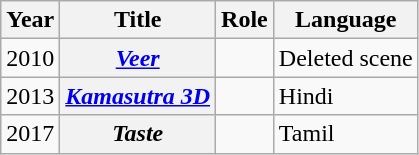<table class="wikitable">
<tr>
<th>Year</th>
<th>Title</th>
<th>Role</th>
<th>Language</th>
</tr>
<tr>
<td>2010</td>
<th><em><a href='#'>Veer</a></em></th>
<td></td>
<td>Deleted scene</td>
</tr>
<tr>
<td>2013</td>
<th><em><a href='#'>Kamasutra 3D</a></em></th>
<td></td>
<td>Hindi</td>
</tr>
<tr>
<td>2017</td>
<th><em>Taste</em></th>
<td></td>
<td>Tamil</td>
</tr>
</table>
